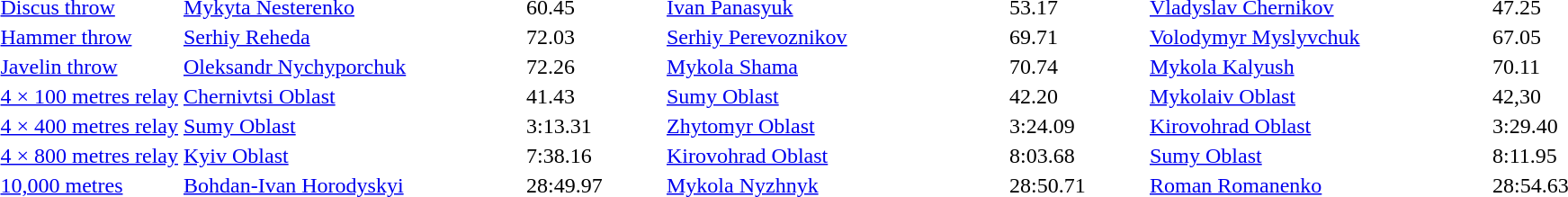<table>
<tr>
<td><a href='#'>Discus throw</a> </td>
<td width=250><a href='#'>Mykyta Nesterenko</a></td>
<td width=100>60.45</td>
<td width=250><a href='#'>Ivan Panasyuk</a></td>
<td width=100>53.17 </td>
<td width=250><a href='#'>Vladyslav Chernikov</a></td>
<td width=100>47.25</td>
</tr>
<tr>
<td><a href='#'>Hammer throw</a> </td>
<td><a href='#'>Serhiy Reheda</a></td>
<td>72.03 </td>
<td><a href='#'>Serhiy Perevoznikov</a></td>
<td>69.71 </td>
<td><a href='#'>Volodymyr Myslyvchuk</a></td>
<td>67.05 </td>
</tr>
<tr>
<td><a href='#'>Javelin throw</a> </td>
<td><a href='#'>Oleksandr Nychyporchuk</a></td>
<td>72.26 </td>
<td><a href='#'>Mykola Shama</a></td>
<td>70.74 </td>
<td><a href='#'>Mykola Kalyush</a></td>
<td>70.11</td>
</tr>
<tr>
<td><a href='#'>4 × 100 metres relay</a></td>
<td><a href='#'>Chernivtsi Oblast</a><br></td>
<td>41.43</td>
<td><a href='#'>Sumy Oblast</a><br></td>
<td>42.20</td>
<td><a href='#'>Mykolaiv Oblast</a><br></td>
<td>42,30</td>
</tr>
<tr>
<td><a href='#'>4 × 400 metres relay</a></td>
<td><a href='#'>Sumy Oblast</a><br></td>
<td>3:13.31</td>
<td><a href='#'>Zhytomyr Oblast</a><br></td>
<td>3:24.09</td>
<td><a href='#'>Kirovohrad Oblast</a><br></td>
<td>3:29.40</td>
</tr>
<tr>
<td><a href='#'>4 × 800 metres relay</a></td>
<td><a href='#'>Kyiv Oblast</a><br></td>
<td>7:38.16</td>
<td><a href='#'>Kirovohrad Oblast</a><br></td>
<td>8:03.68</td>
<td><a href='#'>Sumy Oblast</a><br></td>
<td>8:11.95</td>
</tr>
<tr>
<td><a href='#'>10,000 metres</a></td>
<td><a href='#'>Bohdan-Ivan Horodyskyi</a></td>
<td>28:49.97</td>
<td><a href='#'>Mykola Nyzhnyk</a></td>
<td>28:50.71</td>
<td><a href='#'>Roman Romanenko</a></td>
<td>28:54.63</td>
</tr>
</table>
